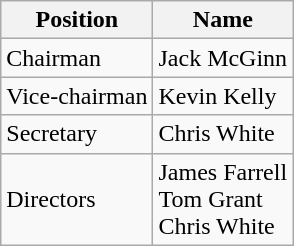<table class="wikitable">
<tr>
<th>Position</th>
<th>Name</th>
</tr>
<tr>
<td>Chairman</td>
<td>Jack McGinn</td>
</tr>
<tr>
<td>Vice-chairman</td>
<td>Kevin Kelly</td>
</tr>
<tr>
<td>Secretary</td>
<td>Chris White</td>
</tr>
<tr>
<td>Directors</td>
<td>James Farrell<br>Tom Grant<br>Chris White</td>
</tr>
</table>
